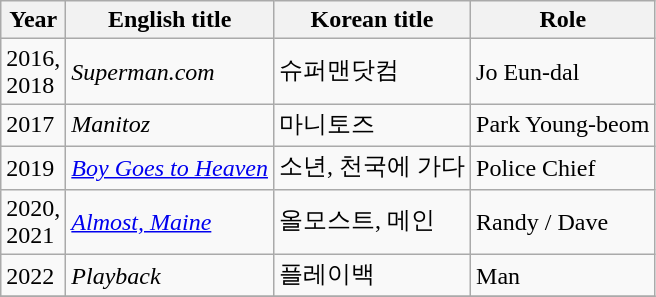<table class="wikitable sortable">
<tr>
<th>Year</th>
<th>English title</th>
<th>Korean title</th>
<th>Role</th>
</tr>
<tr>
<td rowspan=1>2016,<br>2018</td>
<td><em>Superman.com</em></td>
<td>슈퍼맨닷컴</td>
<td>Jo Eun-dal</td>
</tr>
<tr>
<td rowspan=1>2017</td>
<td><em>Manitoz</em></td>
<td>마니토즈</td>
<td>Park Young-beom</td>
</tr>
<tr>
<td rowspan=1>2019</td>
<td><em><a href='#'>Boy Goes to Heaven</a></em></td>
<td>소년, 천국에 가다</td>
<td>Police Chief</td>
</tr>
<tr>
<td rowspan=1>2020,<br>2021</td>
<td><em><a href='#'>Almost, Maine</a></em></td>
<td>올모스트, 메인</td>
<td>Randy / Dave </td>
</tr>
<tr>
<td rowspan=1>2022</td>
<td><em>Playback</em></td>
<td>플레이백</td>
<td>Man</td>
</tr>
<tr>
</tr>
</table>
